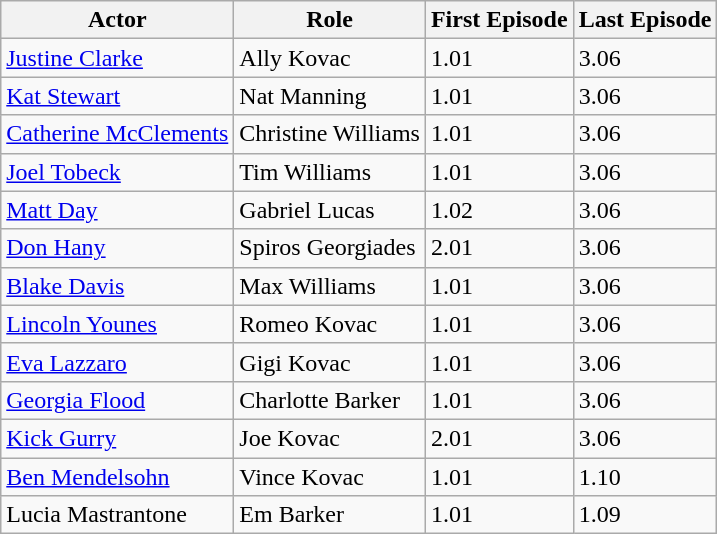<table class="wikitable">
<tr>
<th>Actor</th>
<th>Role</th>
<th>First Episode</th>
<th>Last Episode</th>
</tr>
<tr>
<td><a href='#'>Justine Clarke</a></td>
<td>Ally Kovac</td>
<td>1.01</td>
<td>3.06</td>
</tr>
<tr>
<td><a href='#'>Kat Stewart</a></td>
<td>Nat Manning</td>
<td>1.01</td>
<td>3.06</td>
</tr>
<tr>
<td><a href='#'>Catherine McClements</a></td>
<td>Christine Williams</td>
<td>1.01</td>
<td>3.06</td>
</tr>
<tr>
<td><a href='#'>Joel Tobeck</a></td>
<td>Tim Williams</td>
<td>1.01</td>
<td>3.06</td>
</tr>
<tr>
<td><a href='#'>Matt Day</a></td>
<td>Gabriel Lucas</td>
<td>1.02</td>
<td>3.06</td>
</tr>
<tr>
<td><a href='#'>Don Hany</a></td>
<td>Spiros Georgiades</td>
<td>2.01</td>
<td>3.06</td>
</tr>
<tr>
<td><a href='#'>Blake Davis</a></td>
<td>Max Williams</td>
<td>1.01</td>
<td>3.06</td>
</tr>
<tr>
<td><a href='#'>Lincoln Younes</a></td>
<td>Romeo Kovac</td>
<td>1.01</td>
<td>3.06</td>
</tr>
<tr>
<td><a href='#'>Eva Lazzaro</a></td>
<td>Gigi Kovac</td>
<td>1.01</td>
<td>3.06</td>
</tr>
<tr>
<td><a href='#'>Georgia Flood</a></td>
<td>Charlotte Barker</td>
<td>1.01</td>
<td>3.06</td>
</tr>
<tr>
<td><a href='#'>Kick Gurry</a></td>
<td>Joe Kovac</td>
<td>2.01</td>
<td>3.06</td>
</tr>
<tr>
<td><a href='#'>Ben Mendelsohn</a></td>
<td>Vince Kovac</td>
<td>1.01</td>
<td>1.10</td>
</tr>
<tr>
<td>Lucia Mastrantone</td>
<td>Em Barker</td>
<td>1.01</td>
<td>1.09</td>
</tr>
</table>
